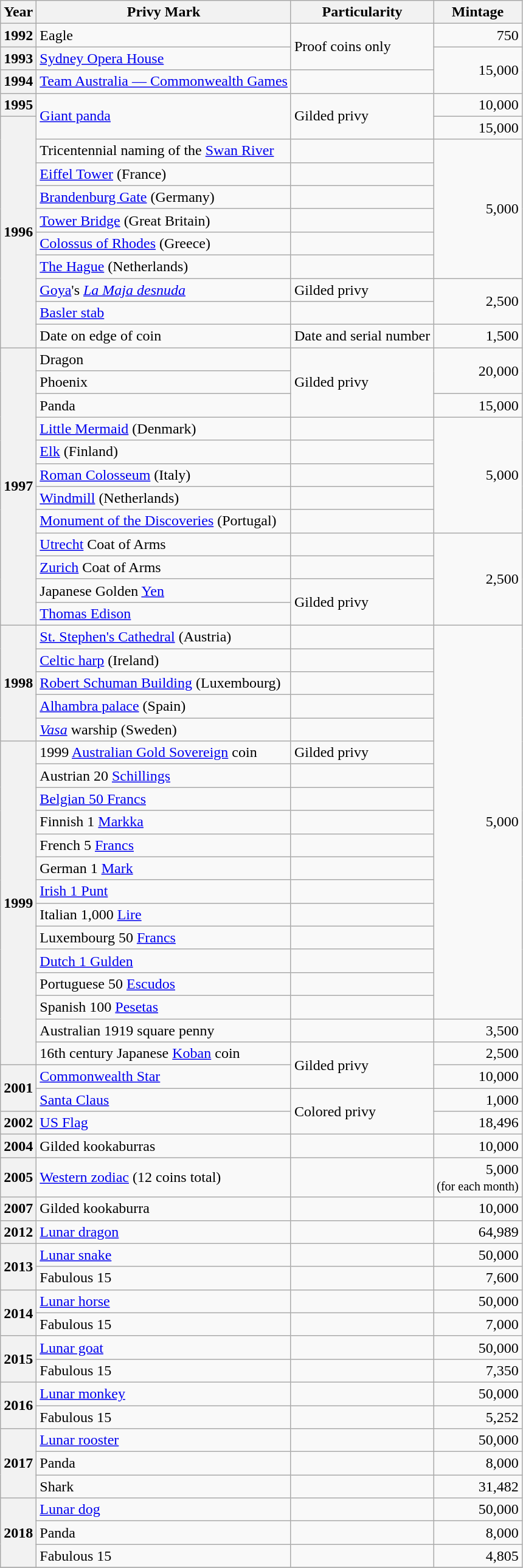<table class="wikitable" style="display:inline-table">
<tr>
<th>Year</th>
<th>Privy Mark</th>
<th>Particularity</th>
<th>Mintage</th>
</tr>
<tr>
<th>1992</th>
<td>Eagle</td>
<td rowspan="2">Proof coins only</td>
<td style="text-align:right;">750</td>
</tr>
<tr>
<th>1993</th>
<td><a href='#'>Sydney Opera House</a></td>
<td rowspan="2" style="text-align:right;">15,000</td>
</tr>
<tr>
<th>1994</th>
<td><a href='#'>Team Australia — Commonwealth Games</a></td>
<td></td>
</tr>
<tr>
<th>1995</th>
<td rowspan="2"><a href='#'>Giant panda</a></td>
<td rowspan="2">Gilded privy</td>
<td style="text-align:right;">10,000</td>
</tr>
<tr>
<th rowspan="10">1996</th>
<td style="text-align:right;">15,000</td>
</tr>
<tr>
<td>Tricentennial naming of the <a href='#'>Swan River</a></td>
<td></td>
<td rowspan="6" style="text-align:right;">5,000</td>
</tr>
<tr>
<td><a href='#'>Eiffel Tower</a> (France)</td>
<td></td>
</tr>
<tr>
<td><a href='#'>Brandenburg Gate</a> (Germany)</td>
<td></td>
</tr>
<tr>
<td><a href='#'>Tower Bridge</a> (Great Britain)</td>
<td></td>
</tr>
<tr>
<td><a href='#'>Colossus of Rhodes</a> (Greece)</td>
<td></td>
</tr>
<tr>
<td><a href='#'>The Hague</a> (Netherlands)</td>
<td></td>
</tr>
<tr>
<td><a href='#'>Goya</a>'s <em><a href='#'>La Maja desnuda</a></em></td>
<td>Gilded privy</td>
<td rowspan="2" style="text-align:right;">2,500</td>
</tr>
<tr>
<td><a href='#'>Basler stab</a></td>
<td></td>
</tr>
<tr>
<td>Date on edge of coin</td>
<td>Date and serial number</td>
<td style="text-align:right;">1,500</td>
</tr>
<tr>
<th rowspan="12">1997</th>
<td>Dragon</td>
<td rowspan="3">Gilded privy</td>
<td rowspan="2" style="text-align:right;">20,000</td>
</tr>
<tr>
<td>Phoenix</td>
</tr>
<tr>
<td>Panda</td>
<td style="text-align:right;">15,000</td>
</tr>
<tr>
<td><a href='#'>Little Mermaid</a> (Denmark)</td>
<td></td>
<td rowspan="5" style="text-align:right;">5,000</td>
</tr>
<tr>
<td><a href='#'>Elk</a> (Finland)</td>
<td></td>
</tr>
<tr>
<td><a href='#'>Roman Colosseum</a> (Italy)</td>
<td></td>
</tr>
<tr>
<td><a href='#'>Windmill</a> (Netherlands)</td>
<td></td>
</tr>
<tr>
<td><a href='#'>Monument of the Discoveries</a> (Portugal)</td>
<td></td>
</tr>
<tr>
<td><a href='#'>Utrecht</a> Coat of Arms</td>
<td></td>
<td rowspan="4" style="text-align:right;">2,500</td>
</tr>
<tr>
<td><a href='#'>Zurich</a> Coat of Arms</td>
<td></td>
</tr>
<tr>
<td>Japanese Golden <a href='#'>Yen</a></td>
<td rowspan="2">Gilded privy</td>
</tr>
<tr>
<td><a href='#'>Thomas Edison</a></td>
</tr>
<tr>
<th rowspan="5">1998</th>
<td><a href='#'>St. Stephen's Cathedral</a> (Austria)</td>
<td></td>
<td rowspan="17" style="text-align:right;">5,000</td>
</tr>
<tr>
<td><a href='#'>Celtic harp</a> (Ireland)</td>
<td></td>
</tr>
<tr>
<td><a href='#'>Robert Schuman Building</a> (Luxembourg)</td>
<td></td>
</tr>
<tr>
<td><a href='#'>Alhambra palace</a> (Spain)</td>
<td></td>
</tr>
<tr>
<td><a href='#'><em>Vasa</em></a> warship (Sweden)</td>
<td></td>
</tr>
<tr>
<th rowspan="14">1999</th>
<td>1999 <a href='#'>Australian Gold Sovereign</a> coin</td>
<td>Gilded privy</td>
</tr>
<tr>
<td>Austrian 20 <a href='#'>Schillings</a></td>
<td></td>
</tr>
<tr>
<td><a href='#'>Belgian 50 Francs</a></td>
<td></td>
</tr>
<tr>
<td>Finnish 1 <a href='#'>Markka</a></td>
<td></td>
</tr>
<tr>
<td>French 5 <a href='#'>Francs</a></td>
<td></td>
</tr>
<tr>
<td>German 1 <a href='#'>Mark</a></td>
<td></td>
</tr>
<tr>
<td><a href='#'>Irish 1 Punt</a></td>
<td></td>
</tr>
<tr>
<td>Italian 1,000 <a href='#'>Lire</a></td>
<td></td>
</tr>
<tr>
<td>Luxembourg 50 <a href='#'>Francs</a></td>
<td></td>
</tr>
<tr>
<td><a href='#'>Dutch 1 Gulden</a></td>
<td></td>
</tr>
<tr>
<td>Portuguese 50 <a href='#'>Escudos</a></td>
<td></td>
</tr>
<tr>
<td>Spanish 100 <a href='#'>Pesetas</a></td>
<td></td>
</tr>
<tr>
<td>Australian 1919 square penny</td>
<td></td>
<td style="text-align:right;">3,500</td>
</tr>
<tr>
<td>16th century Japanese <a href='#'>Koban</a> coin</td>
<td rowspan="2">Gilded privy</td>
<td style="text-align:right;">2,500</td>
</tr>
<tr>
<th rowspan="2">2001</th>
<td><a href='#'>Commonwealth Star</a></td>
<td style="text-align:right;">10,000</td>
</tr>
<tr>
<td><a href='#'>Santa Claus</a></td>
<td rowspan="2">Colored privy</td>
<td style="text-align:right;">1,000</td>
</tr>
<tr>
<th>2002</th>
<td><a href='#'>US Flag</a></td>
<td style="text-align:right;">18,496</td>
</tr>
<tr>
<th>2004</th>
<td>Gilded kookaburras</td>
<td></td>
<td style="text-align:right;">10,000</td>
</tr>
<tr>
<th>2005</th>
<td><a href='#'>Western zodiac</a> (12 coins total)</td>
<td></td>
<td style="text-align:right;">5,000<br><small>(for each month)</small></td>
</tr>
<tr>
<th>2007</th>
<td>Gilded kookaburra</td>
<td></td>
<td style="text-align:right;">10,000</td>
</tr>
<tr>
<th>2012</th>
<td><a href='#'>Lunar dragon</a></td>
<td></td>
<td style="text-align:right;">64,989</td>
</tr>
<tr>
<th rowspan="2">2013</th>
<td><a href='#'>Lunar snake</a></td>
<td></td>
<td style="text-align:right;">50,000</td>
</tr>
<tr>
<td>Fabulous 15</td>
<td></td>
<td style="text-align:right;">7,600</td>
</tr>
<tr>
<th rowspan="2">2014</th>
<td><a href='#'>Lunar horse</a></td>
<td></td>
<td style="text-align:right;">50,000</td>
</tr>
<tr>
<td>Fabulous 15</td>
<td></td>
<td style="text-align:right;">7,000</td>
</tr>
<tr>
<th rowspan="2">2015</th>
<td><a href='#'>Lunar goat</a></td>
<td></td>
<td style="text-align:right;">50,000</td>
</tr>
<tr>
<td>Fabulous 15</td>
<td></td>
<td style="text-align:right;">7,350</td>
</tr>
<tr>
<th rowspan="2">2016</th>
<td><a href='#'>Lunar monkey</a></td>
<td></td>
<td style="text-align:right;">50,000</td>
</tr>
<tr>
<td>Fabulous 15</td>
<td></td>
<td style="text-align:right;">5,252</td>
</tr>
<tr>
<th rowspan="3">2017</th>
<td><a href='#'>Lunar rooster</a></td>
<td></td>
<td style="text-align:right;">50,000</td>
</tr>
<tr>
<td>Panda</td>
<td></td>
<td style="text-align:right;">8,000</td>
</tr>
<tr>
<td>Shark</td>
<td></td>
<td style="text-align:right;">31,482</td>
</tr>
<tr>
<th rowspan="3">2018</th>
<td><a href='#'>Lunar dog</a></td>
<td></td>
<td style="text-align:right;">50,000</td>
</tr>
<tr>
<td>Panda</td>
<td></td>
<td style="text-align:right;">8,000</td>
</tr>
<tr>
<td>Fabulous 15</td>
<td></td>
<td style="text-align:right;">4,805</td>
</tr>
<tr>
</tr>
</table>
